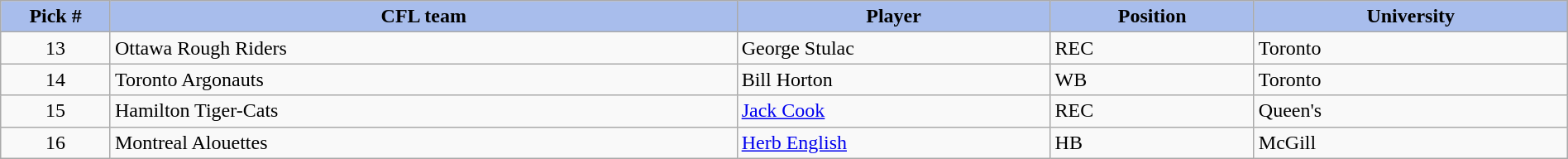<table class="wikitable" style="width: 100%">
<tr>
<th style="background:#A8BDEC;" width=7%>Pick #</th>
<th width=40% style="background:#A8BDEC;">CFL team</th>
<th width=20% style="background:#A8BDEC;">Player</th>
<th width=13% style="background:#A8BDEC;">Position</th>
<th width=20% style="background:#A8BDEC;">University</th>
</tr>
<tr>
<td align=center>13</td>
<td>Ottawa Rough Riders</td>
<td>George Stulac</td>
<td>REC</td>
<td>Toronto</td>
</tr>
<tr>
<td align=center>14</td>
<td>Toronto Argonauts</td>
<td>Bill Horton</td>
<td>WB</td>
<td>Toronto</td>
</tr>
<tr>
<td align=center>15</td>
<td>Hamilton Tiger-Cats</td>
<td><a href='#'>Jack Cook</a></td>
<td>REC</td>
<td>Queen's</td>
</tr>
<tr>
<td align=center>16</td>
<td>Montreal Alouettes</td>
<td><a href='#'>Herb English</a></td>
<td>HB</td>
<td>McGill</td>
</tr>
</table>
